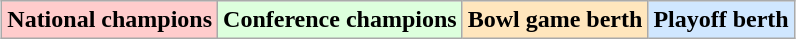<table class="wikitable" style="margin:1em auto;">
<tr>
<td bgcolor="#FFCCCC"><strong>National champions</strong></td>
<td bgcolor="#ddffdd"><strong>Conference champions</strong></td>
<td bgcolor="#ffe6bd"><strong>Bowl game berth</strong></td>
<td bgcolor="#d0e7ff"><strong>Playoff berth</strong></td>
</tr>
</table>
